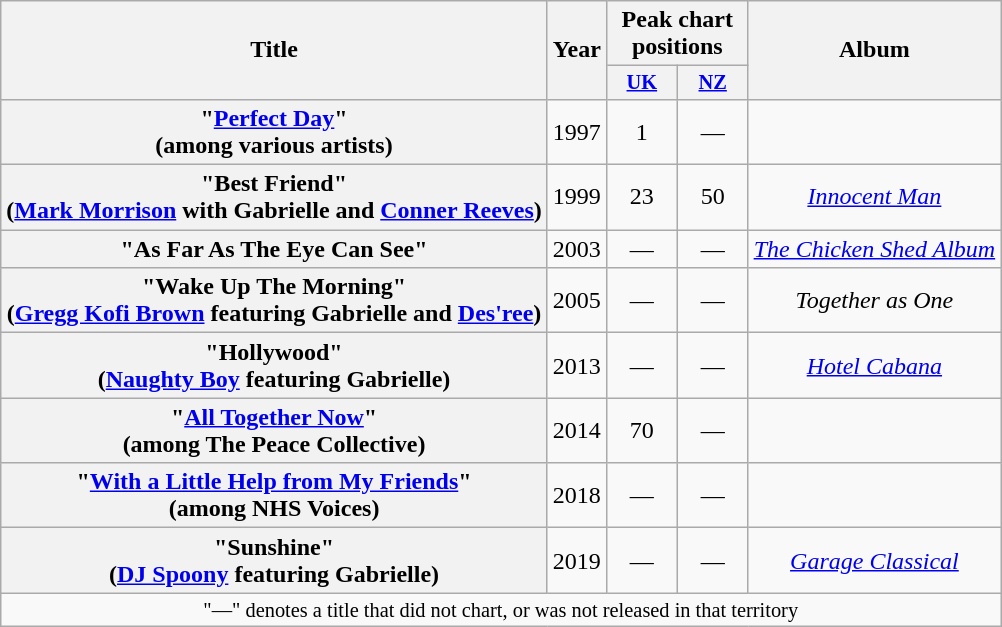<table class="wikitable plainrowheaders" style="text-align:center;">
<tr>
<th scope="col" rowspan="2">Title</th>
<th scope="col" rowspan="2">Year</th>
<th scope="col" colspan="2">Peak chart positions</th>
<th scope="col" rowspan="2">Album</th>
</tr>
<tr>
<th scope="col" style="width:3em;font-size:85%;"><a href='#'>UK</a><br></th>
<th scope="col" style="width:3em;font-size:85%;"><a href='#'>NZ</a><br></th>
</tr>
<tr>
<th scope="row">"<a href='#'>Perfect Day</a>"<br><span>(among various artists)</span></th>
<td>1997</td>
<td>1</td>
<td>—</td>
<td></td>
</tr>
<tr>
<th scope="row">"Best Friend"<br><span>(<a href='#'>Mark Morrison</a> with Gabrielle and <a href='#'>Conner Reeves</a>)</span></th>
<td>1999</td>
<td>23</td>
<td>50</td>
<td><em><a href='#'>Innocent Man</a></em></td>
</tr>
<tr>
<th scope="row">"As Far As The Eye Can See"</th>
<td>2003</td>
<td>—</td>
<td>—</td>
<td><em><a href='#'>The Chicken Shed Album</a></em></td>
</tr>
<tr>
<th scope="row">"Wake Up The Morning"<br><span>(<a href='#'>Gregg Kofi Brown</a> featuring Gabrielle and <a href='#'>Des'ree</a>)</span></th>
<td>2005</td>
<td>—</td>
<td>—</td>
<td><em>Together as One</em></td>
</tr>
<tr>
<th scope="row">"Hollywood"<br><span>(<a href='#'>Naughty Boy</a> featuring Gabrielle)</span></th>
<td>2013</td>
<td>—</td>
<td>—</td>
<td><em><a href='#'>Hotel Cabana</a></em></td>
</tr>
<tr>
<th scope="row">"<a href='#'>All Together Now</a>"<br><span>(among The Peace Collective)</span></th>
<td>2014</td>
<td>70</td>
<td>—</td>
<td></td>
</tr>
<tr>
<th scope="row">"<a href='#'>With a Little Help from My Friends</a>"<br><span>(among NHS Voices)</span></th>
<td>2018</td>
<td>—</td>
<td>—</td>
<td></td>
</tr>
<tr>
<th scope="row">"Sunshine"<br><span>(<a href='#'>DJ Spoony</a> featuring Gabrielle) </span></th>
<td>2019</td>
<td>—</td>
<td>—</td>
<td><em><a href='#'>Garage Classical</a></em></td>
</tr>
<tr>
<td colspan="11" style="font-size:85%">"—" denotes a title that did not chart, or was not released in that territory</td>
</tr>
</table>
